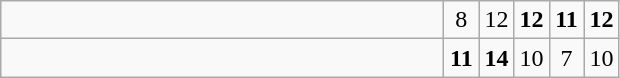<table class="wikitable">
<tr>
<td style="width:18em"></td>
<td align=center style="width:1em">8</td>
<td align=center style="width:1em">12</td>
<td align=center style="width:1em"><strong>12</strong></td>
<td align=center style="width:1em"><strong>11</strong></td>
<td align=center style="width:1em"><strong>12</strong></td>
</tr>
<tr>
<td style="width:18em"></td>
<td align=center style="width:1em"><strong>11</strong></td>
<td align=center style="width:1em"><strong>14</strong></td>
<td align=center style="width:1em">10</td>
<td align=center style="width:1em">7</td>
<td align=center style="width:1em">10</td>
</tr>
</table>
